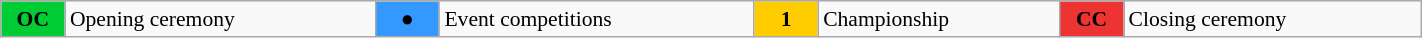<table class=wikitable style="margin:0.5em auto; font-size:90%; position:relative; width:75%;">
<tr>
<td style="width:2.5em; background-color:#00cc33; text-align:center;"><strong>OC</strong></td>
<td>Opening ceremony</td>
<td style="width:2.5em; background-color:#3399ff; text-align:center;">●</td>
<td>Event competitions</td>
<td style="width:2.5em; background-color:#ffcc00; text-align:center;"><strong>1</strong></td>
<td>Championship</td>
<td style="width:2.5em; background-color:#ee3333; text-align:center;"><strong>CC</strong></td>
<td>Closing ceremony</td>
</tr>
</table>
